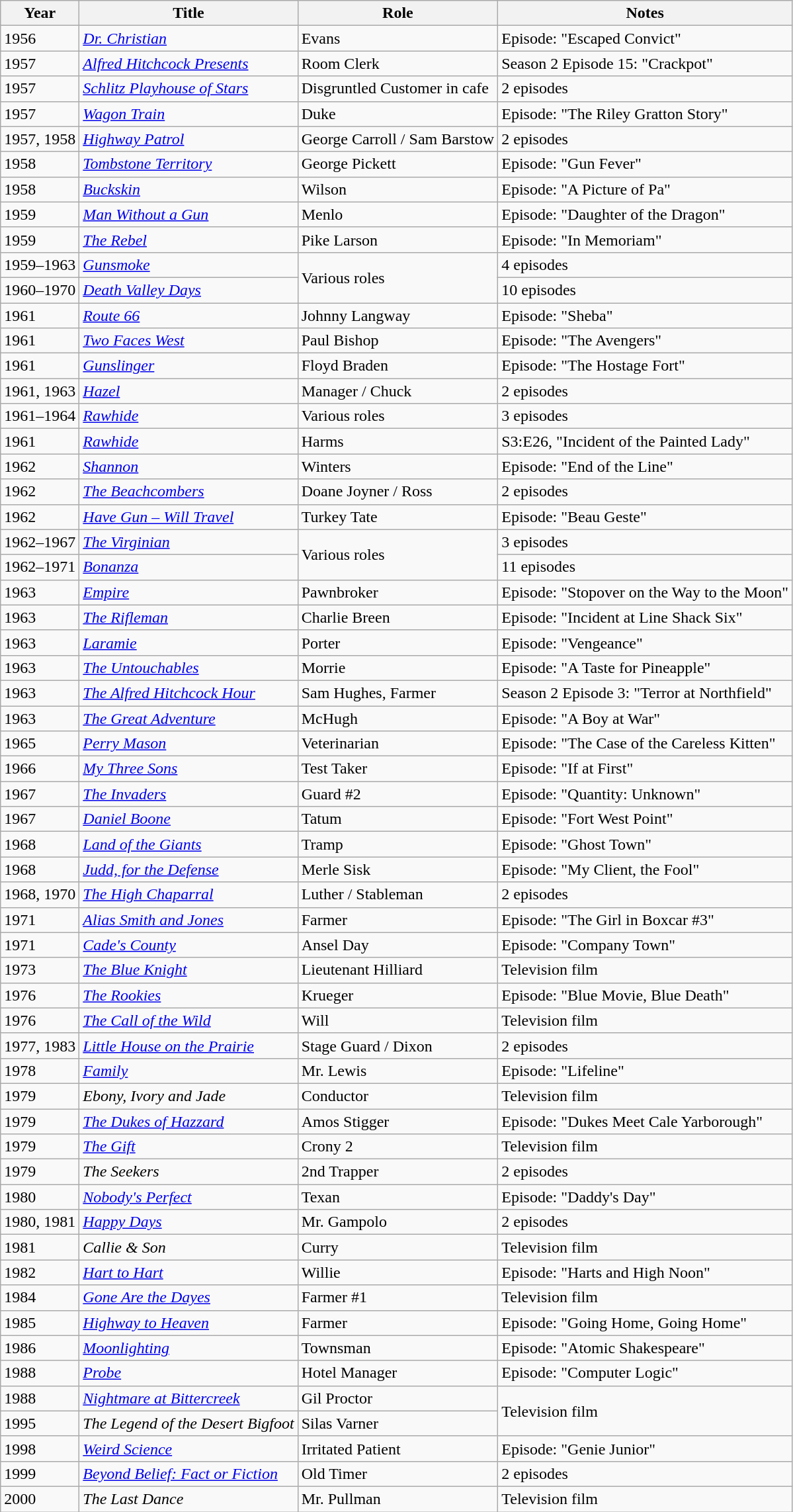<table class="wikitable sortable">
<tr>
<th>Year</th>
<th>Title</th>
<th>Role</th>
<th>Notes</th>
</tr>
<tr>
<td>1956</td>
<td><em><a href='#'>Dr. Christian</a></em></td>
<td>Evans</td>
<td>Episode: "Escaped Convict"</td>
</tr>
<tr>
<td>1957</td>
<td><em><a href='#'>Alfred Hitchcock Presents</a></em></td>
<td>Room Clerk</td>
<td>Season 2 Episode 15: "Crackpot"</td>
</tr>
<tr>
<td>1957</td>
<td><em><a href='#'>Schlitz Playhouse of Stars</a></em></td>
<td>Disgruntled Customer in cafe</td>
<td>2 episodes</td>
</tr>
<tr>
<td>1957</td>
<td><em><a href='#'>Wagon Train</a></em></td>
<td>Duke</td>
<td>Episode: "The Riley Gratton Story"</td>
</tr>
<tr>
<td>1957, 1958</td>
<td><a href='#'><em>Highway Patrol</em></a></td>
<td>George Carroll / Sam Barstow</td>
<td>2 episodes</td>
</tr>
<tr>
<td>1958</td>
<td><em><a href='#'>Tombstone Territory</a></em></td>
<td>George Pickett</td>
<td>Episode: "Gun Fever"</td>
</tr>
<tr>
<td>1958</td>
<td><a href='#'><em>Buckskin</em></a></td>
<td>Wilson</td>
<td>Episode: "A Picture of Pa"</td>
</tr>
<tr>
<td>1959</td>
<td><em><a href='#'>Man Without a Gun</a></em></td>
<td>Menlo</td>
<td>Episode: "Daughter of the Dragon"</td>
</tr>
<tr>
<td>1959</td>
<td><a href='#'><em>The Rebel</em></a></td>
<td>Pike Larson</td>
<td>Episode: "In Memoriam"</td>
</tr>
<tr>
<td>1959–1963</td>
<td><em><a href='#'>Gunsmoke</a></em></td>
<td rowspan="2">Various roles</td>
<td>4 episodes</td>
</tr>
<tr>
<td>1960–1970</td>
<td><em><a href='#'>Death Valley Days</a></em></td>
<td>10 episodes</td>
</tr>
<tr>
<td>1961</td>
<td><a href='#'><em>Route 66</em></a></td>
<td>Johnny Langway</td>
<td>Episode: "Sheba"</td>
</tr>
<tr>
<td>1961</td>
<td><em><a href='#'>Two Faces West</a></em></td>
<td>Paul Bishop</td>
<td>Episode: "The Avengers"</td>
</tr>
<tr>
<td>1961</td>
<td><a href='#'><em>Gunslinger</em></a></td>
<td>Floyd Braden</td>
<td>Episode: "The Hostage Fort"</td>
</tr>
<tr>
<td>1961, 1963</td>
<td><a href='#'><em>Hazel</em></a></td>
<td>Manager / Chuck</td>
<td>2 episodes</td>
</tr>
<tr>
<td>1961–1964</td>
<td><a href='#'><em>Rawhide</em></a></td>
<td>Various roles</td>
<td>3 episodes</td>
</tr>
<tr>
<td>1961</td>
<td><em><a href='#'>Rawhide</a></em></td>
<td>Harms</td>
<td>S3:E26, "Incident of the Painted Lady"</td>
</tr>
<tr>
<td>1962</td>
<td><a href='#'><em>Shannon</em></a></td>
<td>Winters</td>
<td>Episode: "End of the Line"</td>
</tr>
<tr>
<td>1962</td>
<td><em><a href='#'>The Beachcombers</a></em></td>
<td>Doane Joyner / Ross</td>
<td>2 episodes</td>
</tr>
<tr>
<td>1962</td>
<td><em><a href='#'>Have Gun – Will Travel</a></em></td>
<td>Turkey Tate</td>
<td>Episode: "Beau Geste"</td>
</tr>
<tr>
<td>1962–1967</td>
<td><a href='#'><em>The Virginian</em></a></td>
<td rowspan="2">Various roles</td>
<td>3 episodes</td>
</tr>
<tr>
<td>1962–1971</td>
<td><em><a href='#'>Bonanza</a></em></td>
<td>11 episodes</td>
</tr>
<tr>
<td>1963</td>
<td><a href='#'><em>Empire</em></a></td>
<td>Pawnbroker</td>
<td>Episode: "Stopover on the Way to the Moon"</td>
</tr>
<tr>
<td>1963</td>
<td><em><a href='#'>The Rifleman</a></em></td>
<td>Charlie Breen</td>
<td>Episode: "Incident at Line Shack Six"</td>
</tr>
<tr>
<td>1963</td>
<td><a href='#'><em>Laramie</em></a></td>
<td>Porter</td>
<td>Episode: "Vengeance"</td>
</tr>
<tr>
<td>1963</td>
<td><a href='#'><em>The Untouchables</em></a></td>
<td>Morrie</td>
<td>Episode: "A Taste for Pineapple"</td>
</tr>
<tr>
<td>1963</td>
<td><em><a href='#'>The Alfred Hitchcock Hour</a></em></td>
<td>Sam Hughes, Farmer</td>
<td>Season 2 Episode 3: "Terror at Northfield"</td>
</tr>
<tr>
<td>1963</td>
<td><a href='#'><em>The Great Adventure</em></a></td>
<td>McHugh</td>
<td>Episode: "A Boy at War"</td>
</tr>
<tr>
<td>1965</td>
<td><a href='#'><em>Perry Mason</em></a></td>
<td>Veterinarian</td>
<td>Episode: "The Case of the Careless Kitten"</td>
</tr>
<tr>
<td>1966</td>
<td><em><a href='#'>My Three Sons</a></em></td>
<td>Test Taker</td>
<td>Episode: "If at First"</td>
</tr>
<tr>
<td>1967</td>
<td><em><a href='#'>The Invaders</a></em></td>
<td>Guard #2</td>
<td>Episode: "Quantity: Unknown"</td>
</tr>
<tr>
<td>1967</td>
<td><a href='#'><em>Daniel Boone</em></a></td>
<td>Tatum</td>
<td>Episode: "Fort West Point"</td>
</tr>
<tr>
<td>1968</td>
<td><em><a href='#'>Land of the Giants</a></em></td>
<td>Tramp</td>
<td>Episode: "Ghost Town"</td>
</tr>
<tr>
<td>1968</td>
<td><em><a href='#'>Judd, for the Defense</a></em></td>
<td>Merle Sisk</td>
<td>Episode: "My Client, the Fool"</td>
</tr>
<tr>
<td>1968, 1970</td>
<td><em><a href='#'>The High Chaparral</a></em></td>
<td>Luther / Stableman</td>
<td>2 episodes</td>
</tr>
<tr>
<td>1971</td>
<td><em><a href='#'>Alias Smith and Jones</a></em></td>
<td>Farmer</td>
<td>Episode: "The Girl in Boxcar #3"</td>
</tr>
<tr>
<td>1971</td>
<td><em><a href='#'>Cade's County</a></em></td>
<td>Ansel Day</td>
<td>Episode: "Company Town"</td>
</tr>
<tr>
<td>1973</td>
<td><a href='#'><em>The Blue Knight</em></a></td>
<td>Lieutenant Hilliard</td>
<td>Television film</td>
</tr>
<tr>
<td>1976</td>
<td><em><a href='#'>The Rookies</a></em></td>
<td>Krueger</td>
<td>Episode: "Blue Movie, Blue Death"</td>
</tr>
<tr>
<td>1976</td>
<td><a href='#'><em>The Call of the Wild</em></a></td>
<td>Will</td>
<td>Television film</td>
</tr>
<tr>
<td>1977, 1983</td>
<td><a href='#'><em>Little House on the Prairie</em></a></td>
<td>Stage Guard / Dixon</td>
<td>2 episodes</td>
</tr>
<tr>
<td>1978</td>
<td><a href='#'><em>Family</em></a></td>
<td>Mr. Lewis</td>
<td>Episode: "Lifeline"</td>
</tr>
<tr>
<td>1979</td>
<td><em>Ebony, Ivory and Jade</em></td>
<td>Conductor</td>
<td>Television film</td>
</tr>
<tr>
<td>1979</td>
<td><em><a href='#'>The Dukes of Hazzard</a></em></td>
<td>Amos Stigger</td>
<td>Episode: "Dukes Meet Cale Yarborough"</td>
</tr>
<tr>
<td>1979</td>
<td><a href='#'><em>The Gift</em></a></td>
<td>Crony 2</td>
<td>Television film</td>
</tr>
<tr>
<td>1979</td>
<td><em>The Seekers</em></td>
<td>2nd Trapper</td>
<td>2 episodes</td>
</tr>
<tr>
<td>1980</td>
<td><a href='#'><em>Nobody's Perfect</em></a></td>
<td>Texan</td>
<td>Episode: "Daddy's Day"</td>
</tr>
<tr>
<td>1980, 1981</td>
<td><em><a href='#'>Happy Days</a></em></td>
<td>Mr. Gampolo</td>
<td>2 episodes</td>
</tr>
<tr>
<td>1981</td>
<td><em>Callie & Son</em></td>
<td>Curry</td>
<td>Television film</td>
</tr>
<tr>
<td>1982</td>
<td><em><a href='#'>Hart to Hart</a></em></td>
<td>Willie</td>
<td>Episode: "Harts and High Noon"</td>
</tr>
<tr>
<td>1984</td>
<td><em><a href='#'>Gone Are the Dayes</a></em></td>
<td>Farmer #1</td>
<td>Television film</td>
</tr>
<tr>
<td>1985</td>
<td><em><a href='#'>Highway to Heaven</a></em></td>
<td>Farmer</td>
<td>Episode: "Going Home, Going Home"</td>
</tr>
<tr>
<td>1986</td>
<td><a href='#'><em>Moonlighting</em></a></td>
<td>Townsman</td>
<td>Episode: "Atomic Shakespeare"</td>
</tr>
<tr>
<td>1988</td>
<td><a href='#'><em>Probe</em></a></td>
<td>Hotel Manager</td>
<td>Episode: "Computer Logic"</td>
</tr>
<tr>
<td>1988</td>
<td><em><a href='#'>Nightmare at Bittercreek</a></em></td>
<td>Gil Proctor</td>
<td rowspan="2">Television film</td>
</tr>
<tr>
<td>1995</td>
<td><em>The Legend of the Desert Bigfoot</em></td>
<td>Silas Varner</td>
</tr>
<tr>
<td>1998</td>
<td><a href='#'><em>Weird Science</em></a></td>
<td>Irritated Patient</td>
<td>Episode: "Genie Junior"</td>
</tr>
<tr>
<td>1999</td>
<td><em><a href='#'>Beyond Belief: Fact or Fiction</a></em></td>
<td>Old Timer</td>
<td>2 episodes</td>
</tr>
<tr>
<td>2000</td>
<td><em>The Last Dance</em></td>
<td>Mr. Pullman</td>
<td>Television film</td>
</tr>
</table>
